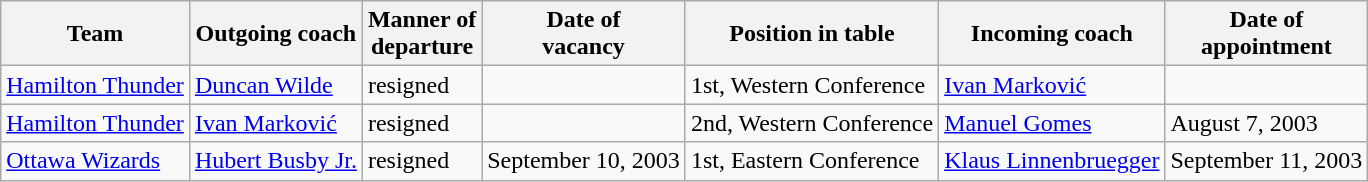<table class="wikitable sortable">
<tr>
<th>Team</th>
<th>Outgoing coach</th>
<th>Manner of <br> departure</th>
<th>Date of <br> vacancy</th>
<th>Position in table</th>
<th>Incoming coach</th>
<th>Date of <br> appointment</th>
</tr>
<tr>
<td><a href='#'>Hamilton Thunder</a></td>
<td><a href='#'>Duncan Wilde</a></td>
<td>resigned</td>
<td></td>
<td>1st, Western Conference</td>
<td><a href='#'>Ivan Marković</a></td>
<td></td>
</tr>
<tr>
<td><a href='#'>Hamilton Thunder</a></td>
<td><a href='#'>Ivan Marković</a></td>
<td>resigned</td>
<td></td>
<td>2nd, Western Conference</td>
<td><a href='#'>Manuel Gomes</a></td>
<td>August 7, 2003</td>
</tr>
<tr>
<td><a href='#'>Ottawa Wizards</a></td>
<td><a href='#'>Hubert Busby Jr.</a></td>
<td>resigned</td>
<td>September 10, 2003</td>
<td>1st, Eastern Conference</td>
<td><a href='#'>Klaus Linnenbruegger</a></td>
<td>September 11, 2003</td>
</tr>
</table>
